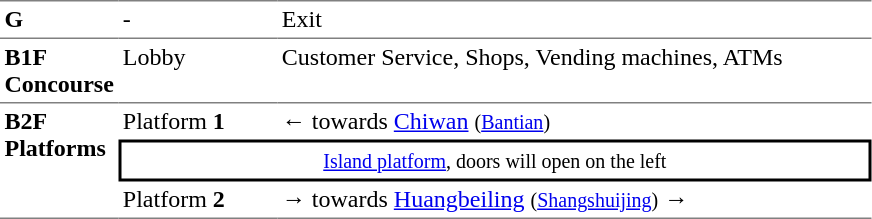<table table border=0 cellspacing=0 cellpadding=3>
<tr>
<td style="border-top:solid 1px gray;" width=50 valign=top><strong>G</strong></td>
<td style="border-top:solid 1px gray;" width=100 valign=top>-</td>
<td style="border-top:solid 1px gray;" width=390 valign=top>Exit</td>
</tr>
<tr>
<td style="border-bottom:solid 1px gray; border-top:solid 1px gray;" valign=top width=50><strong>B1F<br>Concourse</strong></td>
<td style="border-bottom:solid 1px gray; border-top:solid 1px gray;" valign=top width=100>Lobby</td>
<td style="border-bottom:solid 1px gray; border-top:solid 1px gray;" valign=top width=390>Customer Service, Shops, Vending machines, ATMs</td>
</tr>
<tr>
<td style="border-bottom:solid 1px gray;" rowspan=4 valign=top><strong>B2F<br>Platforms</strong></td>
<td>Platform <strong>1</strong></td>
<td>←  towards <a href='#'>Chiwan</a> <small>(<a href='#'>Bantian</a>)</small></td>
</tr>
<tr>
<td style="border-right:solid 2px black;border-left:solid 2px black;border-top:solid 2px black;border-bottom:solid 2px black;text-align:center;" colspan=2><small><a href='#'>Island platform</a>, doors will open on the left</small></td>
</tr>
<tr>
<td style="border-bottom:solid 1px gray;">Platform <strong>2</strong></td>
<td style="border-bottom:solid 1px gray;"><span>→</span>  towards <a href='#'>Huangbeiling</a> <small>(<a href='#'>Shangshuijing</a>)</small> →</td>
</tr>
</table>
